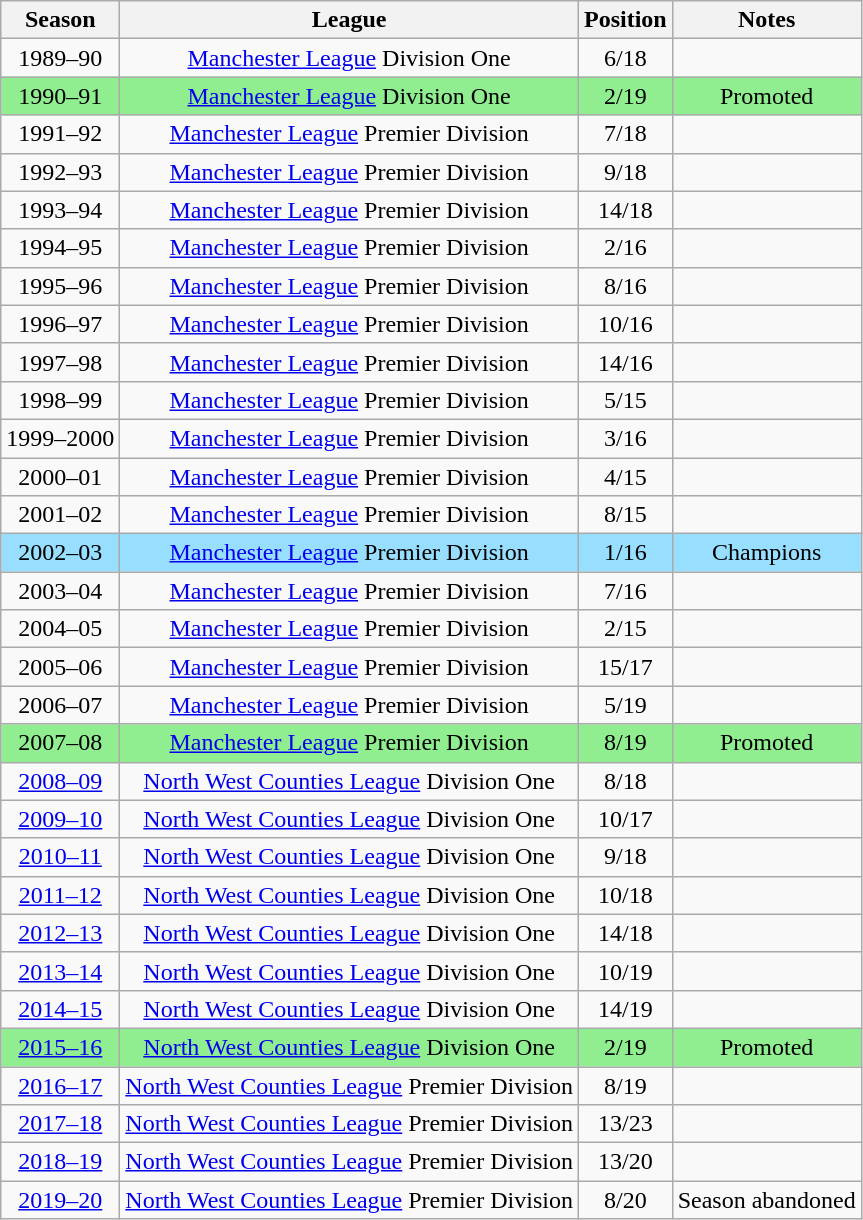<table class="wikitable collapsible collapsed" style=text-align:center>
<tr>
<th>Season</th>
<th>League</th>
<th>Position</th>
<th>Notes</th>
</tr>
<tr>
<td>1989–90</td>
<td><a href='#'>Manchester League</a> Division One</td>
<td>6/18</td>
<td></td>
</tr>
<tr style="background: #90EE90">
<td>1990–91</td>
<td><a href='#'>Manchester League</a> Division One</td>
<td>2/19</td>
<td>Promoted</td>
</tr>
<tr>
<td>1991–92</td>
<td><a href='#'>Manchester League</a> Premier Division</td>
<td>7/18</td>
<td></td>
</tr>
<tr>
<td>1992–93</td>
<td><a href='#'>Manchester League</a> Premier Division</td>
<td>9/18</td>
<td></td>
</tr>
<tr>
<td>1993–94</td>
<td><a href='#'>Manchester League</a> Premier Division</td>
<td>14/18</td>
<td></td>
</tr>
<tr>
<td>1994–95</td>
<td><a href='#'>Manchester League</a> Premier Division</td>
<td>2/16</td>
<td></td>
</tr>
<tr>
<td>1995–96</td>
<td><a href='#'>Manchester League</a> Premier Division</td>
<td>8/16</td>
<td></td>
</tr>
<tr>
<td>1996–97</td>
<td><a href='#'>Manchester League</a> Premier Division</td>
<td>10/16</td>
<td></td>
</tr>
<tr>
<td>1997–98</td>
<td><a href='#'>Manchester League</a> Premier Division</td>
<td>14/16</td>
<td></td>
</tr>
<tr>
<td>1998–99</td>
<td><a href='#'>Manchester League</a> Premier Division</td>
<td>5/15</td>
<td></td>
</tr>
<tr>
<td>1999–2000</td>
<td><a href='#'>Manchester League</a> Premier Division</td>
<td>3/16</td>
<td></td>
</tr>
<tr>
<td>2000–01</td>
<td><a href='#'>Manchester League</a> Premier Division</td>
<td>4/15</td>
<td></td>
</tr>
<tr>
<td>2001–02</td>
<td><a href='#'>Manchester League</a> Premier Division</td>
<td>8/15</td>
<td></td>
</tr>
<tr style="background: #97DEFF">
<td>2002–03</td>
<td><a href='#'>Manchester League</a> Premier Division</td>
<td>1/16</td>
<td>Champions</td>
</tr>
<tr>
<td>2003–04</td>
<td><a href='#'>Manchester League</a> Premier Division</td>
<td>7/16</td>
<td></td>
</tr>
<tr>
<td>2004–05</td>
<td><a href='#'>Manchester League</a> Premier Division</td>
<td>2/15</td>
<td></td>
</tr>
<tr>
<td>2005–06</td>
<td><a href='#'>Manchester League</a> Premier Division</td>
<td>15/17</td>
<td></td>
</tr>
<tr>
<td>2006–07</td>
<td><a href='#'>Manchester League</a> Premier Division</td>
<td>5/19</td>
<td></td>
</tr>
<tr style="background: #90EE90">
<td>2007–08</td>
<td><a href='#'>Manchester League</a> Premier Division</td>
<td>8/19</td>
<td>Promoted</td>
</tr>
<tr>
<td><a href='#'>2008–09</a></td>
<td><a href='#'>North West Counties League</a> Division One</td>
<td>8/18</td>
<td></td>
</tr>
<tr>
<td><a href='#'>2009–10</a></td>
<td><a href='#'>North West Counties League</a> Division One</td>
<td>10/17</td>
<td></td>
</tr>
<tr>
<td><a href='#'>2010–11</a></td>
<td><a href='#'>North West Counties League</a> Division One</td>
<td>9/18</td>
<td></td>
</tr>
<tr>
<td><a href='#'>2011–12</a></td>
<td><a href='#'>North West Counties League</a> Division One</td>
<td>10/18</td>
<td></td>
</tr>
<tr>
<td><a href='#'>2012–13</a></td>
<td><a href='#'>North West Counties League</a> Division One</td>
<td>14/18</td>
<td></td>
</tr>
<tr>
<td><a href='#'>2013–14</a></td>
<td><a href='#'>North West Counties League</a> Division One</td>
<td>10/19</td>
<td></td>
</tr>
<tr>
<td><a href='#'>2014–15</a></td>
<td><a href='#'>North West Counties League</a> Division One</td>
<td>14/19</td>
<td></td>
</tr>
<tr style="background: #90EE90">
<td><a href='#'>2015–16</a></td>
<td><a href='#'>North West Counties League</a> Division One</td>
<td>2/19</td>
<td>Promoted</td>
</tr>
<tr>
<td><a href='#'>2016–17</a></td>
<td><a href='#'>North West Counties League</a> Premier Division</td>
<td>8/19</td>
<td></td>
</tr>
<tr>
<td><a href='#'>2017–18</a></td>
<td><a href='#'>North West Counties League</a> Premier Division</td>
<td>13/23</td>
<td></td>
</tr>
<tr>
<td><a href='#'>2018–19</a></td>
<td><a href='#'>North West Counties League</a> Premier Division</td>
<td>13/20</td>
<td></td>
</tr>
<tr>
<td><a href='#'>2019–20</a></td>
<td><a href='#'>North West Counties League</a> Premier Division</td>
<td>8/20</td>
<td>Season abandoned</td>
</tr>
</table>
